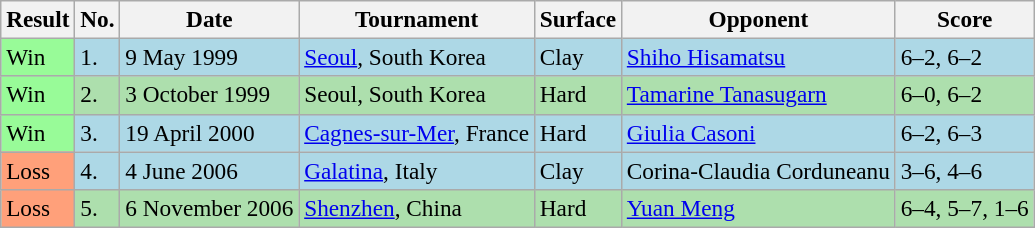<table class="sortable wikitable" style="font-size:97%;">
<tr>
<th>Result</th>
<th>No.</th>
<th>Date</th>
<th>Tournament</th>
<th>Surface</th>
<th>Opponent</th>
<th class="unsortable">Score</th>
</tr>
<tr style="background:lightblue;">
<td style="background:#98fb98;">Win</td>
<td>1.</td>
<td>9 May 1999</td>
<td><a href='#'>Seoul</a>, South Korea</td>
<td>Clay</td>
<td> <a href='#'>Shiho Hisamatsu</a></td>
<td>6–2, 6–2</td>
</tr>
<tr style="background:#addfad;">
<td style="background:#98fb98;">Win</td>
<td>2.</td>
<td>3 October 1999</td>
<td>Seoul, South Korea</td>
<td>Hard</td>
<td> <a href='#'>Tamarine Tanasugarn</a></td>
<td>6–0, 6–2</td>
</tr>
<tr style="background:lightblue;">
<td style="background:#98fb98;">Win</td>
<td>3.</td>
<td>19 April 2000</td>
<td><a href='#'>Cagnes-sur-Mer</a>, France</td>
<td>Hard</td>
<td> <a href='#'>Giulia Casoni</a></td>
<td>6–2, 6–3</td>
</tr>
<tr style="background:lightblue;">
<td style="background:#ffa07a;">Loss</td>
<td>4.</td>
<td>4 June 2006</td>
<td><a href='#'>Galatina</a>, Italy</td>
<td>Clay</td>
<td> Corina-Claudia Corduneanu</td>
<td>3–6, 4–6</td>
</tr>
<tr style="background:#addfad;">
<td style="background:#ffa07a;">Loss</td>
<td>5.</td>
<td>6 November 2006</td>
<td><a href='#'>Shenzhen</a>, China</td>
<td>Hard</td>
<td> <a href='#'>Yuan Meng</a></td>
<td>6–4, 5–7, 1–6</td>
</tr>
</table>
